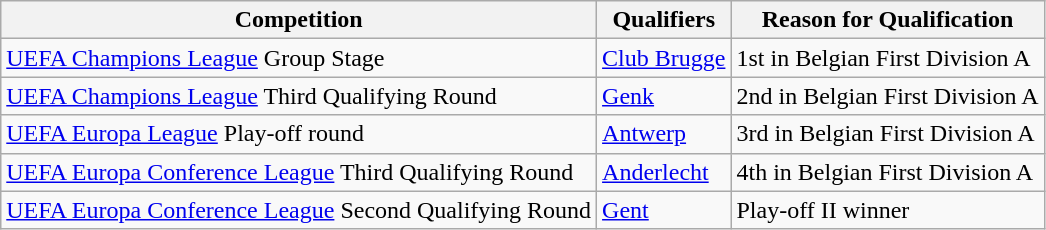<table class="wikitable">
<tr>
<th>Competition</th>
<th>Qualifiers</th>
<th>Reason for Qualification</th>
</tr>
<tr>
<td><a href='#'>UEFA Champions League</a> Group Stage</td>
<td><a href='#'>Club Brugge</a></td>
<td>1st in Belgian First Division A</td>
</tr>
<tr>
<td><a href='#'>UEFA Champions League</a> Third Qualifying Round</td>
<td><a href='#'>Genk</a></td>
<td>2nd in Belgian First Division A</td>
</tr>
<tr>
<td><a href='#'>UEFA Europa League</a> Play-off round</td>
<td><a href='#'>Antwerp</a></td>
<td>3rd in Belgian First Division A</td>
</tr>
<tr>
<td><a href='#'>UEFA Europa Conference League</a> Third Qualifying Round</td>
<td><a href='#'>Anderlecht</a></td>
<td>4th in Belgian First Division A</td>
</tr>
<tr>
<td><a href='#'>UEFA Europa Conference League</a> Second Qualifying Round</td>
<td><a href='#'>Gent</a></td>
<td>Play-off II winner</td>
</tr>
</table>
